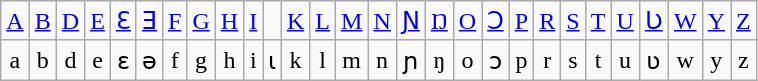<table class="wikitable" style="text-align: center; vertical-align: middle;">
<tr ---->
<td><a href='#'>A</a></td>
<td><a href='#'>B</a></td>
<td><a href='#'>D</a></td>
<td><a href='#'>E</a></td>
<td><a href='#'>Ɛ</a></td>
<td><a href='#'>Ǝ</a></td>
<td><a href='#'>F</a></td>
<td><a href='#'>G</a></td>
<td><a href='#'>H</a></td>
<td><a href='#'>I</a></td>
<td></td>
<td><a href='#'>K</a></td>
<td><a href='#'>L</a></td>
<td><a href='#'>M</a></td>
<td><a href='#'>N</a></td>
<td><a href='#'>Ɲ</a></td>
<td><a href='#'>Ŋ</a></td>
<td><a href='#'>O</a></td>
<td><a href='#'>Ɔ</a></td>
<td><a href='#'>P</a></td>
<td><a href='#'>R</a></td>
<td><a href='#'>S</a></td>
<td><a href='#'>T</a></td>
<td><a href='#'>U</a></td>
<td><a href='#'>Ʋ</a></td>
<td><a href='#'>W</a></td>
<td><a href='#'>Y</a></td>
<td><a href='#'>Z</a></td>
</tr>
<tr ---->
<td>a</td>
<td>b</td>
<td>d</td>
<td>e</td>
<td>ɛ</td>
<td>ə</td>
<td>f</td>
<td>g</td>
<td>h</td>
<td>i</td>
<td>ɩ</td>
<td>k</td>
<td>l</td>
<td>m</td>
<td>n</td>
<td>ɲ</td>
<td>ŋ</td>
<td>o</td>
<td>ɔ</td>
<td>p</td>
<td>r</td>
<td>s</td>
<td>t</td>
<td>u</td>
<td>ʋ</td>
<td>w</td>
<td>y</td>
<td>z</td>
</tr>
</table>
